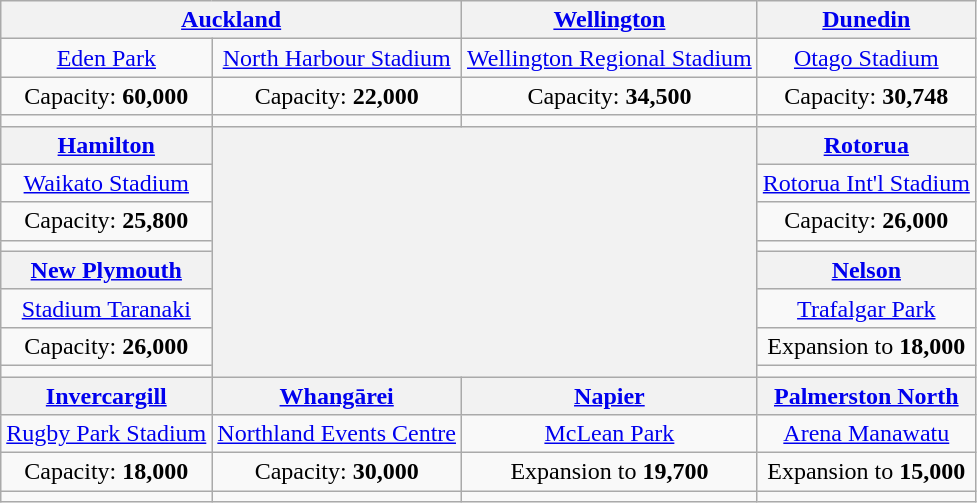<table class="wikitable" style="text-align:center">
<tr>
<th colspan="2"><a href='#'>Auckland</a></th>
<th><a href='#'>Wellington</a></th>
<th><a href='#'>Dunedin</a></th>
</tr>
<tr>
<td><a href='#'>Eden Park</a></td>
<td><a href='#'>North Harbour Stadium</a></td>
<td><a href='#'>Wellington Regional Stadium</a></td>
<td><a href='#'>Otago Stadium</a></td>
</tr>
<tr>
<td>Capacity: <strong>60,000</strong></td>
<td>Capacity: <strong>22,000</strong></td>
<td>Capacity: <strong>34,500</strong></td>
<td>Capacity: <strong>30,748</strong></td>
</tr>
<tr>
<td></td>
<td></td>
<td></td>
<td></td>
</tr>
<tr>
<th><a href='#'>Hamilton</a></th>
<th rowspan=8 colspan=2><br></th>
<th><a href='#'>Rotorua</a></th>
</tr>
<tr>
<td><a href='#'>Waikato Stadium</a></td>
<td><a href='#'>Rotorua Int'l Stadium</a></td>
</tr>
<tr>
<td>Capacity: <strong>25,800</strong></td>
<td>Capacity: <strong>26,000</strong></td>
</tr>
<tr>
<td></td>
<td></td>
</tr>
<tr>
<th><a href='#'>New Plymouth</a></th>
<th><a href='#'>Nelson</a></th>
</tr>
<tr>
<td><a href='#'>Stadium Taranaki</a></td>
<td><a href='#'>Trafalgar Park</a></td>
</tr>
<tr>
<td>Capacity: <strong>26,000</strong></td>
<td>Expansion to <strong>18,000</strong></td>
</tr>
<tr>
<td></td>
<td></td>
</tr>
<tr>
<th><a href='#'>Invercargill</a></th>
<th><a href='#'>Whangārei</a></th>
<th><a href='#'>Napier</a></th>
<th><a href='#'>Palmerston North</a></th>
</tr>
<tr>
<td><a href='#'>Rugby Park Stadium</a></td>
<td><a href='#'>Northland Events Centre</a></td>
<td><a href='#'>McLean Park</a></td>
<td><a href='#'>Arena Manawatu</a></td>
</tr>
<tr>
<td>Capacity: <strong>18,000</strong></td>
<td>Capacity: <strong>30,000</strong></td>
<td>Expansion to <strong>19,700</strong></td>
<td>Expansion to <strong>15,000</strong></td>
</tr>
<tr>
<td></td>
<td></td>
<td></td>
<td></td>
</tr>
</table>
